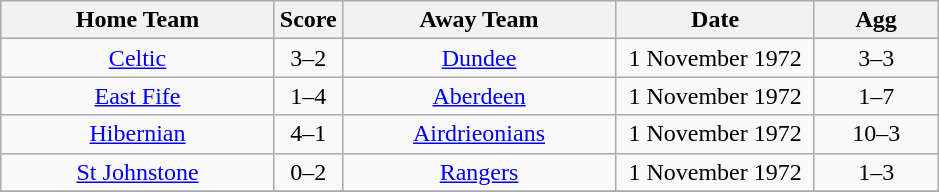<table class="wikitable" style="text-align:center;">
<tr>
<th width=175>Home Team</th>
<th width=20>Score</th>
<th width=175>Away Team</th>
<th width= 125>Date</th>
<th width= 75>Agg</th>
</tr>
<tr>
<td><a href='#'>Celtic</a></td>
<td>3–2</td>
<td><a href='#'>Dundee</a></td>
<td>1 November 1972</td>
<td>3–3</td>
</tr>
<tr>
<td><a href='#'>East Fife</a></td>
<td>1–4</td>
<td><a href='#'>Aberdeen</a></td>
<td>1 November 1972</td>
<td>1–7</td>
</tr>
<tr>
<td><a href='#'>Hibernian</a></td>
<td>4–1</td>
<td><a href='#'>Airdrieonians</a></td>
<td>1 November 1972</td>
<td>10–3</td>
</tr>
<tr>
<td><a href='#'>St Johnstone</a></td>
<td>0–2</td>
<td><a href='#'>Rangers</a></td>
<td>1 November 1972</td>
<td>1–3</td>
</tr>
<tr>
</tr>
</table>
